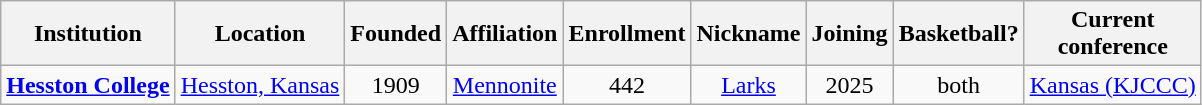<table class="wikitable sortable" style="text-align:center">
<tr>
<th>Institution</th>
<th>Location</th>
<th>Founded</th>
<th>Affiliation</th>
<th>Enrollment</th>
<th>Nickname</th>
<th>Joining</th>
<th>Basketball?</th>
<th>Current<br>conference</th>
</tr>
<tr>
<td><strong><a href='#'>Hesston College</a></strong></td>
<td><a href='#'>Hesston, Kansas</a></td>
<td>1909</td>
<td><a href='#'>Mennonite</a></td>
<td>442</td>
<td><a href='#'>Larks</a></td>
<td>2025</td>
<td>both</td>
<td><a href='#'>Kansas (KJCCC)</a></td>
</tr>
</table>
